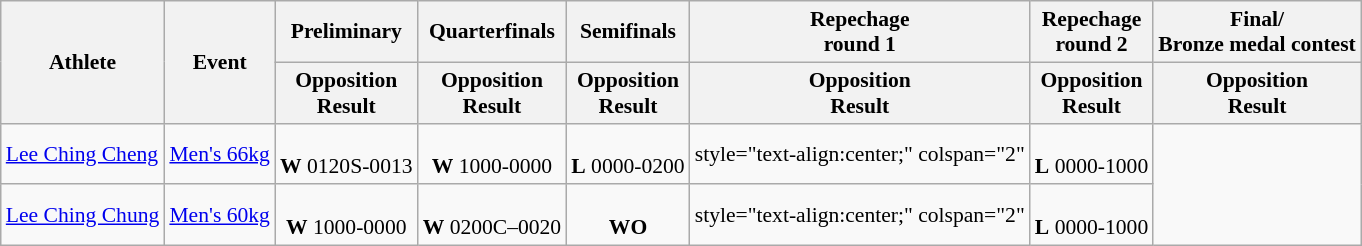<table class=wikitable style="font-size:90%">
<tr>
<th rowspan="2">Athlete</th>
<th rowspan="2">Event</th>
<th>Preliminary</th>
<th>Quarterfinals</th>
<th>Semifinals</th>
<th>Repechage <br>round 1</th>
<th>Repechage <br>round 2</th>
<th>Final/<br>Bronze medal contest</th>
</tr>
<tr>
<th>Opposition<br>Result</th>
<th>Opposition<br>Result</th>
<th>Opposition<br>Result</th>
<th>Opposition<br>Result</th>
<th>Opposition<br>Result</th>
<th>Opposition<br>Result</th>
</tr>
<tr>
<td><a href='#'>Lee Ching Cheng</a></td>
<td style="text-align:center;"><a href='#'>Men's 66kg</a></td>
<td style="text-align:center;"><br> <strong>W</strong> 0120S-0013</td>
<td style="text-align:center;"><br> <strong>W</strong> 1000-0000</td>
<td style="text-align:center;"><br> <strong>L</strong> 0000-0200</td>
<td>style="text-align:center;" colspan="2" </td>
<td style="text-align:center;"><br> <strong>L</strong> 0000-1000</td>
</tr>
<tr>
<td><a href='#'>Lee Ching Chung</a></td>
<td style="text-align:center;"><a href='#'>Men's 60kg</a></td>
<td style="text-align:center;"><br> <strong>W</strong> 1000-0000</td>
<td style="text-align:center;"><br> <strong>W</strong> 0200C–0020</td>
<td style="text-align:center;"><br> <strong>WO</strong></td>
<td>style="text-align:center;" colspan="2" </td>
<td style="text-align:center;"><br> <strong>L</strong> 0000-1000</td>
</tr>
</table>
